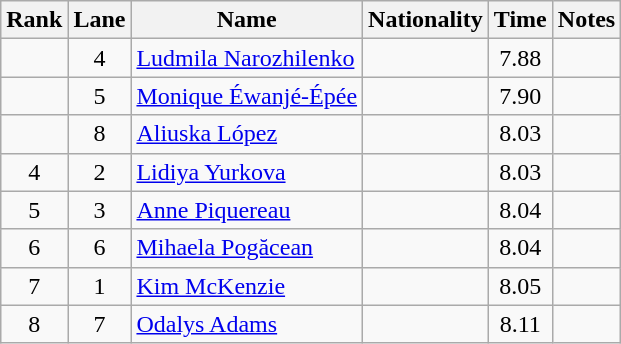<table class="wikitable sortable" style="text-align:center">
<tr>
<th>Rank</th>
<th>Lane</th>
<th>Name</th>
<th>Nationality</th>
<th>Time</th>
<th>Notes</th>
</tr>
<tr>
<td></td>
<td>4</td>
<td align="left"><a href='#'>Ludmila Narozhilenko</a></td>
<td align=left></td>
<td>7.88</td>
<td></td>
</tr>
<tr>
<td></td>
<td>5</td>
<td align="left"><a href='#'>Monique Éwanjé-Épée</a></td>
<td align=left></td>
<td>7.90</td>
<td></td>
</tr>
<tr>
<td></td>
<td>8</td>
<td align="left"><a href='#'>Aliuska López</a></td>
<td align=left></td>
<td>8.03</td>
<td></td>
</tr>
<tr>
<td>4</td>
<td>2</td>
<td align="left"><a href='#'>Lidiya Yurkova</a></td>
<td align=left></td>
<td>8.03</td>
<td></td>
</tr>
<tr>
<td>5</td>
<td>3</td>
<td align="left"><a href='#'>Anne Piquereau</a></td>
<td align=left></td>
<td>8.04</td>
<td></td>
</tr>
<tr>
<td>6</td>
<td>6</td>
<td align="left"><a href='#'>Mihaela Pogăcean</a></td>
<td align=left></td>
<td>8.04</td>
<td></td>
</tr>
<tr>
<td>7</td>
<td>1</td>
<td align="left"><a href='#'>Kim McKenzie</a></td>
<td align=left></td>
<td>8.05</td>
<td></td>
</tr>
<tr>
<td>8</td>
<td>7</td>
<td align="left"><a href='#'>Odalys Adams</a></td>
<td align=left></td>
<td>8.11</td>
<td></td>
</tr>
</table>
